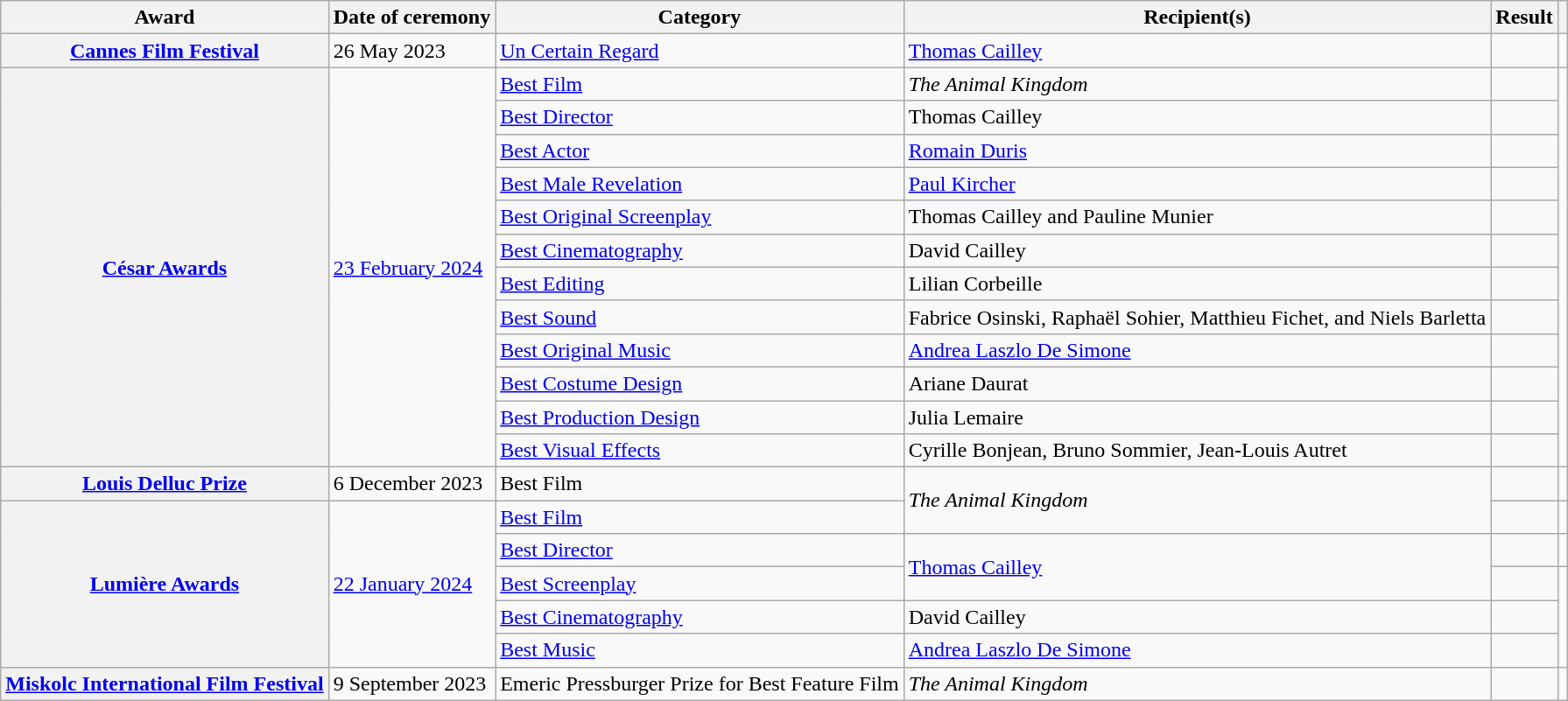<table class="wikitable sortable plainrowheaders">
<tr>
<th scope="col">Award</th>
<th scope="col">Date of ceremony</th>
<th scope="col">Category</th>
<th scope="col">Recipient(s)</th>
<th scope="col">Result</th>
<th scope="col" class="unsortable"></th>
</tr>
<tr>
<th scope="row"><a href='#'>Cannes Film Festival</a></th>
<td>26 May 2023</td>
<td><a href='#'>Un Certain Regard</a></td>
<td><a href='#'>Thomas Cailley</a></td>
<td></td>
<td align="center"><br></td>
</tr>
<tr>
<th scope="row" rowspan="12"><a href='#'>César Awards</a></th>
<td rowspan="12"><a href='#'>23 February 2024</a></td>
<td><a href='#'>Best Film</a></td>
<td><em>The Animal Kingdom</em></td>
<td></td>
<td rowspan="12" align="center"></td>
</tr>
<tr>
<td><a href='#'>Best Director</a></td>
<td>Thomas Cailley</td>
<td></td>
</tr>
<tr>
<td><a href='#'>Best Actor</a></td>
<td><a href='#'>Romain Duris</a></td>
<td></td>
</tr>
<tr>
<td><a href='#'>Best Male Revelation</a></td>
<td><a href='#'>Paul Kircher</a></td>
<td></td>
</tr>
<tr>
<td><a href='#'>Best Original Screenplay</a></td>
<td>Thomas Cailley and Pauline Munier</td>
<td></td>
</tr>
<tr>
<td><a href='#'>Best Cinematography</a></td>
<td>David Cailley</td>
<td></td>
</tr>
<tr>
<td><a href='#'>Best Editing</a></td>
<td>Lilian Corbeille</td>
<td></td>
</tr>
<tr>
<td><a href='#'>Best Sound</a></td>
<td>Fabrice Osinski, Raphaël Sohier, Matthieu Fichet, and Niels Barletta</td>
<td></td>
</tr>
<tr>
<td><a href='#'>Best Original Music</a></td>
<td><a href='#'>Andrea Laszlo De Simone</a></td>
<td></td>
</tr>
<tr>
<td><a href='#'>Best Costume Design</a></td>
<td>Ariane Daurat</td>
<td></td>
</tr>
<tr>
<td><a href='#'>Best Production Design</a></td>
<td>Julia Lemaire</td>
<td></td>
</tr>
<tr>
<td><a href='#'>Best Visual Effects</a></td>
<td>Cyrille Bonjean, Bruno Sommier, Jean-Louis Autret</td>
<td></td>
</tr>
<tr>
<th scope="row"><a href='#'>Louis Delluc Prize</a></th>
<td>6 December 2023</td>
<td>Best Film</td>
<td rowspan="2"><em>The Animal Kingdom</em></td>
<td></td>
<td align="center"></td>
</tr>
<tr>
<th rowspan="5" scope="row"><a href='#'>Lumière Awards</a></th>
<td rowspan="5"><a href='#'>22 January 2024</a></td>
<td><a href='#'>Best Film</a></td>
<td></td>
<td align="center"></td>
</tr>
<tr>
<td><a href='#'>Best Director</a></td>
<td rowspan="2"><a href='#'>Thomas Cailley</a></td>
<td></td>
<td align="center"></td>
</tr>
<tr>
<td><a href='#'>Best Screenplay</a></td>
<td></td>
<td rowspan="3" align="center"></td>
</tr>
<tr>
<td><a href='#'>Best Cinematography</a></td>
<td>David Cailley</td>
<td></td>
</tr>
<tr>
<td><a href='#'>Best Music</a></td>
<td><a href='#'>Andrea Laszlo De Simone</a></td>
<td></td>
</tr>
<tr>
<th scope="row"><a href='#'>Miskolc International Film Festival</a></th>
<td>9 September 2023</td>
<td>Emeric Pressburger Prize for Best Feature Film</td>
<td><em>The Animal Kingdom</em></td>
<td></td>
<td align="center"></td>
</tr>
</table>
